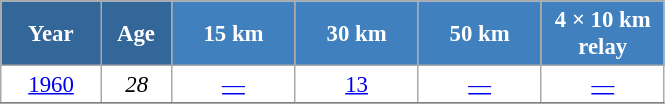<table class="wikitable" style="font-size:95%; text-align:center; border:grey solid 1px; border-collapse:collapse; background:#ffffff;">
<tr>
<th style="background-color:#369; color:white; width:60px;"> Year </th>
<th style="background-color:#369; color:white; width:40px;"> Age </th>
<th style="background-color:#4180be; color:white; width:75px;"> 15 km </th>
<th style="background-color:#4180be; color:white; width:75px;"> 30 km </th>
<th style="background-color:#4180be; color:white; width:75px;"> 50 km </th>
<th style="background-color:#4180be; color:white; width:75px;"> 4 × 10 km <br> relay </th>
</tr>
<tr>
<td><a href='#'>1960</a></td>
<td><em>28</em></td>
<td><a href='#'>—</a></td>
<td><a href='#'>13</a></td>
<td><a href='#'>—</a></td>
<td><a href='#'>—</a></td>
</tr>
<tr>
</tr>
</table>
